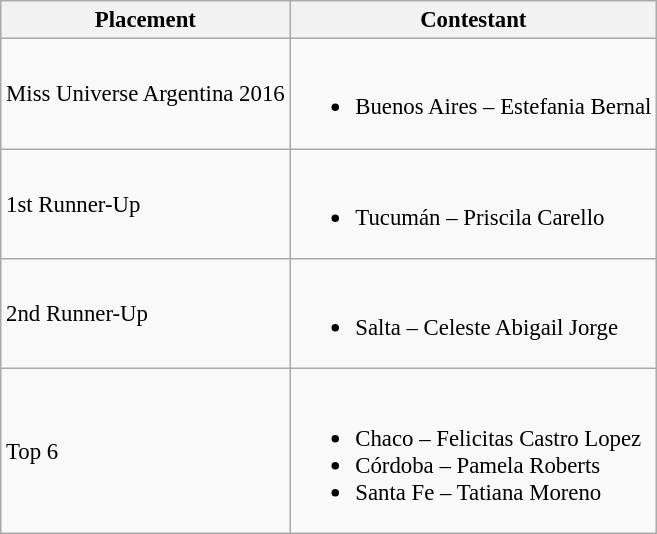<table class="wikitable sortable" style="font-size: 95%;">
<tr>
<th>Placement</th>
<th>Contestant</th>
</tr>
<tr>
<td>Miss Universe Argentina 2016</td>
<td><br><ul><li>Buenos Aires – Estefania Bernal</li></ul></td>
</tr>
<tr>
<td>1st Runner-Up</td>
<td><br><ul><li>Tucumán – Priscila Carello</li></ul></td>
</tr>
<tr>
<td>2nd Runner-Up</td>
<td><br><ul><li>Salta – Celeste Abigail Jorge</li></ul></td>
</tr>
<tr>
<td>Top 6</td>
<td><br><ul><li>Chaco – Felicitas Castro Lopez</li><li>Córdoba – Pamela Roberts</li><li>Santa Fe – Tatiana Moreno</li></ul></td>
</tr>
</table>
